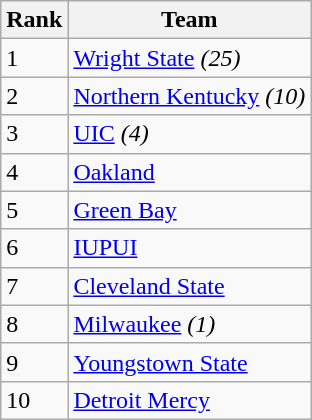<table class="wikitable">
<tr>
<th>Rank</th>
<th>Team</th>
</tr>
<tr>
<td>1</td>
<td><a href='#'>Wright State</a> <em>(25)</em></td>
</tr>
<tr>
<td>2</td>
<td><a href='#'>Northern Kentucky</a>  <em>(10)</em></td>
</tr>
<tr>
<td>3</td>
<td><a href='#'>UIC</a> <em>(4)</em></td>
</tr>
<tr>
<td>4</td>
<td><a href='#'>Oakland</a></td>
</tr>
<tr>
<td>5</td>
<td><a href='#'>Green Bay</a></td>
</tr>
<tr>
<td>6</td>
<td><a href='#'>IUPUI</a></td>
</tr>
<tr>
<td>7</td>
<td><a href='#'>Cleveland State</a></td>
</tr>
<tr>
<td>8</td>
<td><a href='#'>Milwaukee</a> <em>(1)</em></td>
</tr>
<tr>
<td>9</td>
<td><a href='#'>Youngstown State</a></td>
</tr>
<tr>
<td>10</td>
<td><a href='#'>Detroit Mercy</a></td>
</tr>
</table>
